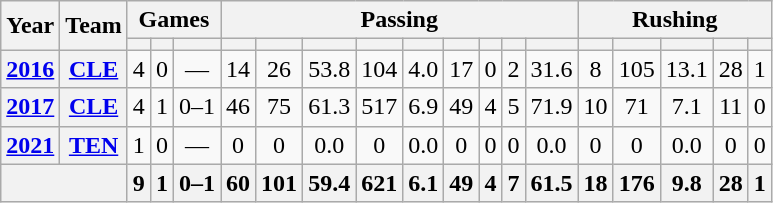<table class="wikitable" style="text-align:center;">
<tr>
<th rowspan="2">Year</th>
<th rowspan="2">Team</th>
<th colspan="3">Games</th>
<th colspan="9">Passing</th>
<th colspan="5">Rushing</th>
</tr>
<tr>
<th></th>
<th></th>
<th></th>
<th></th>
<th></th>
<th></th>
<th></th>
<th></th>
<th></th>
<th></th>
<th></th>
<th></th>
<th></th>
<th></th>
<th></th>
<th></th>
<th></th>
</tr>
<tr>
<th><a href='#'>2016</a></th>
<th><a href='#'>CLE</a></th>
<td>4</td>
<td>0</td>
<td>—</td>
<td>14</td>
<td>26</td>
<td>53.8</td>
<td>104</td>
<td>4.0</td>
<td>17</td>
<td>0</td>
<td>2</td>
<td>31.6</td>
<td>8</td>
<td>105</td>
<td>13.1</td>
<td>28</td>
<td>1</td>
</tr>
<tr>
<th><a href='#'>2017</a></th>
<th><a href='#'>CLE</a></th>
<td>4</td>
<td>1</td>
<td>0–1</td>
<td>46</td>
<td>75</td>
<td>61.3</td>
<td>517</td>
<td>6.9</td>
<td>49</td>
<td>4</td>
<td>5</td>
<td>71.9</td>
<td>10</td>
<td>71</td>
<td>7.1</td>
<td>11</td>
<td>0</td>
</tr>
<tr>
<th><a href='#'>2021</a></th>
<th><a href='#'>TEN</a></th>
<td>1</td>
<td>0</td>
<td>—</td>
<td>0</td>
<td>0</td>
<td>0.0</td>
<td>0</td>
<td>0.0</td>
<td>0</td>
<td>0</td>
<td>0</td>
<td>0.0</td>
<td>0</td>
<td>0</td>
<td>0.0</td>
<td>0</td>
<td>0</td>
</tr>
<tr>
<th colspan="2"></th>
<th>9</th>
<th>1</th>
<th>0–1</th>
<th>60</th>
<th>101</th>
<th>59.4</th>
<th>621</th>
<th>6.1</th>
<th>49</th>
<th>4</th>
<th>7</th>
<th>61.5</th>
<th>18</th>
<th>176</th>
<th>9.8</th>
<th>28</th>
<th>1</th>
</tr>
</table>
